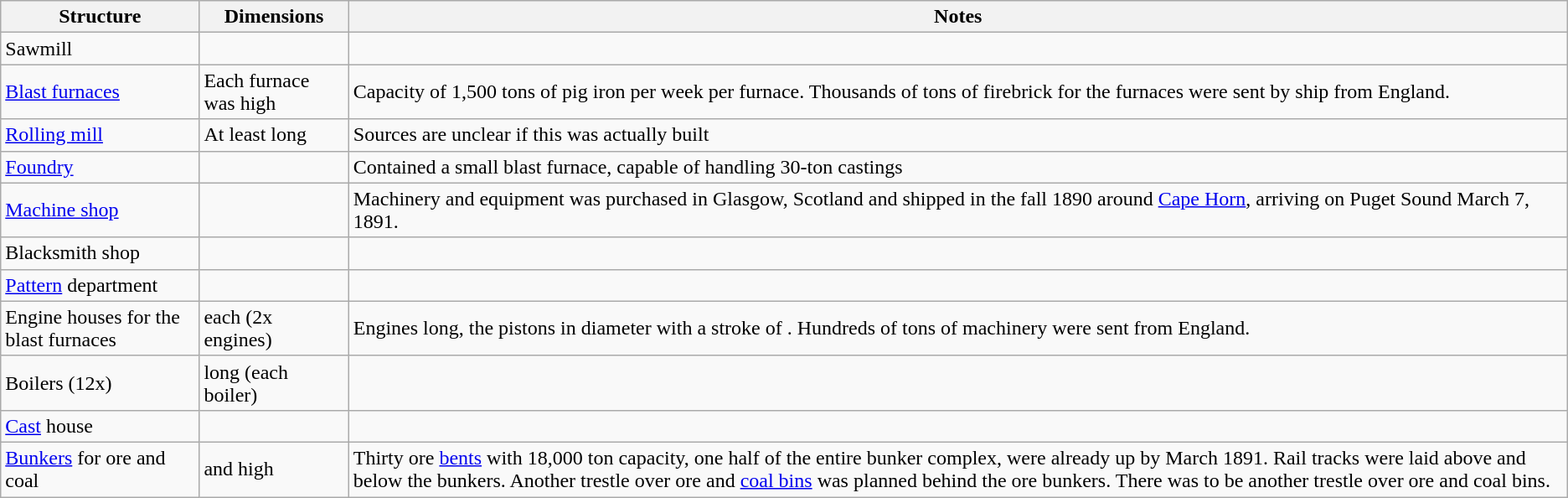<table class="wikitable">
<tr>
<th>Structure</th>
<th>Dimensions</th>
<th>Notes</th>
</tr>
<tr>
<td>Sawmill</td>
<td></td>
<td></td>
</tr>
<tr>
<td><a href='#'>Blast furnaces</a></td>
<td>Each furnace was  high</td>
<td>Capacity of 1,500 tons of pig iron per week per furnace. Thousands of tons of firebrick for the furnaces were sent by ship from England.</td>
</tr>
<tr>
<td><a href='#'>Rolling mill</a></td>
<td>At least  long</td>
<td>Sources are unclear if this was actually built</td>
</tr>
<tr>
<td><a href='#'>Foundry</a></td>
<td></td>
<td>Contained a small blast furnace, capable of handling 30-ton castings</td>
</tr>
<tr>
<td><a href='#'>Machine shop</a></td>
<td></td>
<td>Machinery and equipment was purchased in Glasgow, Scotland and shipped in the fall 1890 around <a href='#'>Cape Horn</a>, arriving on Puget Sound March 7, 1891.</td>
</tr>
<tr>
<td>Blacksmith shop</td>
<td></td>
<td></td>
</tr>
<tr>
<td><a href='#'>Pattern</a> department</td>
<td></td>
<td></td>
</tr>
<tr>
<td>Engine houses for the blast furnaces</td>
<td> each (2x engines)</td>
<td>Engines  long, the pistons  in diameter with a stroke of . Hundreds of tons of machinery were sent from England.</td>
</tr>
<tr>
<td>Boilers (12x)</td>
<td> long (each boiler)</td>
<td></td>
</tr>
<tr>
<td><a href='#'>Cast</a> house</td>
<td></td>
<td></td>
</tr>
<tr>
<td><a href='#'>Bunkers</a> for ore and coal</td>
<td> and  high</td>
<td>Thirty ore <a href='#'>bents</a> with 18,000 ton capacity, one half of the entire bunker complex, were already up by March 1891. Rail tracks were laid above and below the bunkers. Another trestle over ore and <a href='#'>coal bins</a> was planned behind the ore bunkers. There was to be another trestle over ore and coal bins.</td>
</tr>
</table>
